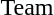<table>
<tr>
<td>Team</td>
<td></td>
<td></td>
<td></td>
</tr>
</table>
